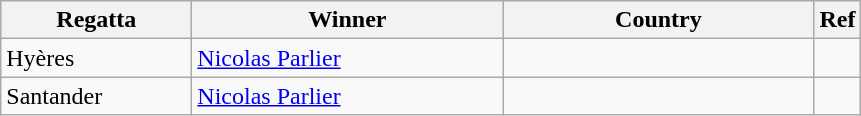<table class="wikitable">
<tr>
<th width=120>Regatta</th>
<th width=200px>Winner</th>
<th width=200px>Country</th>
<th>Ref</th>
</tr>
<tr>
<td>Hyères</td>
<td><a href='#'>Nicolas Parlier</a></td>
<td> </td>
<td></td>
</tr>
<tr>
<td>Santander</td>
<td><a href='#'>Nicolas Parlier</a></td>
<td> </td>
<td></td>
</tr>
</table>
